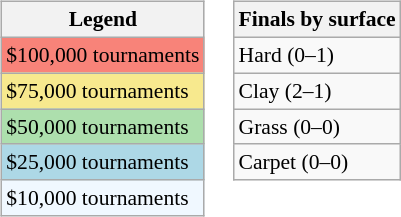<table>
<tr valign=top>
<td><br><table class="wikitable" style=font-size:90%>
<tr>
<th>Legend</th>
</tr>
<tr style="background:#f88379;">
<td>$100,000 tournaments</td>
</tr>
<tr style="background:#f7e98e;">
<td>$75,000 tournaments</td>
</tr>
<tr style="background:#addfad;">
<td>$50,000 tournaments</td>
</tr>
<tr style="background:lightblue;">
<td>$25,000 tournaments</td>
</tr>
<tr style="background:#f0f8ff;">
<td>$10,000 tournaments</td>
</tr>
</table>
</td>
<td><br><table class="wikitable" style=font-size:90%>
<tr>
<th>Finals by surface</th>
</tr>
<tr>
<td>Hard (0–1)</td>
</tr>
<tr>
<td>Clay (2–1)</td>
</tr>
<tr>
<td>Grass (0–0)</td>
</tr>
<tr>
<td>Carpet (0–0)</td>
</tr>
</table>
</td>
</tr>
</table>
